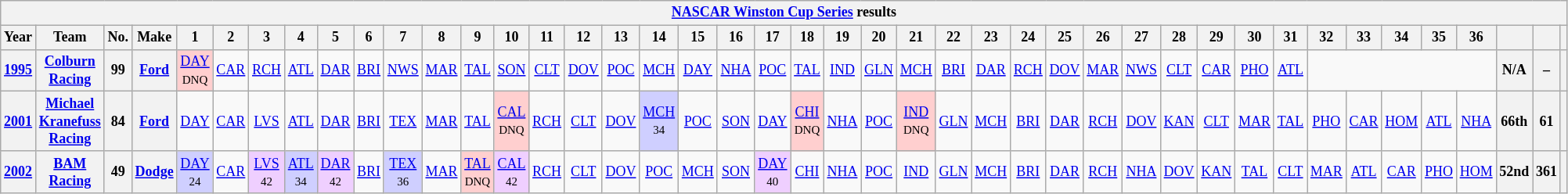<table class="wikitable" style="text-align:center; font-size:75%">
<tr>
<th colspan=45><a href='#'>NASCAR Winston Cup Series</a> results</th>
</tr>
<tr>
<th>Year</th>
<th>Team</th>
<th>No.</th>
<th>Make</th>
<th>1</th>
<th>2</th>
<th>3</th>
<th>4</th>
<th>5</th>
<th>6</th>
<th>7</th>
<th>8</th>
<th>9</th>
<th>10</th>
<th>11</th>
<th>12</th>
<th>13</th>
<th>14</th>
<th>15</th>
<th>16</th>
<th>17</th>
<th>18</th>
<th>19</th>
<th>20</th>
<th>21</th>
<th>22</th>
<th>23</th>
<th>24</th>
<th>25</th>
<th>26</th>
<th>27</th>
<th>28</th>
<th>29</th>
<th>30</th>
<th>31</th>
<th>32</th>
<th>33</th>
<th>34</th>
<th>35</th>
<th>36</th>
<th></th>
<th></th>
<th></th>
</tr>
<tr>
<th><a href='#'>1995</a></th>
<th><a href='#'>Colburn Racing</a></th>
<th>99</th>
<th><a href='#'>Ford</a></th>
<td style="background:#FFCFCF;"><a href='#'>DAY</a><br><small>DNQ</small></td>
<td><a href='#'>CAR</a></td>
<td><a href='#'>RCH</a></td>
<td><a href='#'>ATL</a></td>
<td><a href='#'>DAR</a></td>
<td><a href='#'>BRI</a></td>
<td><a href='#'>NWS</a></td>
<td><a href='#'>MAR</a></td>
<td><a href='#'>TAL</a></td>
<td><a href='#'>SON</a></td>
<td><a href='#'>CLT</a></td>
<td><a href='#'>DOV</a></td>
<td><a href='#'>POC</a></td>
<td><a href='#'>MCH</a></td>
<td><a href='#'>DAY</a></td>
<td><a href='#'>NHA</a></td>
<td><a href='#'>POC</a></td>
<td><a href='#'>TAL</a></td>
<td><a href='#'>IND</a></td>
<td><a href='#'>GLN</a></td>
<td><a href='#'>MCH</a></td>
<td><a href='#'>BRI</a></td>
<td><a href='#'>DAR</a></td>
<td><a href='#'>RCH</a></td>
<td><a href='#'>DOV</a></td>
<td><a href='#'>MAR</a></td>
<td><a href='#'>NWS</a></td>
<td><a href='#'>CLT</a></td>
<td><a href='#'>CAR</a></td>
<td><a href='#'>PHO</a></td>
<td><a href='#'>ATL</a></td>
<td colspan=5></td>
<th>N/A</th>
<th>–</th>
<th></th>
</tr>
<tr>
<th><a href='#'>2001</a></th>
<th><a href='#'>Michael Kranefuss Racing</a></th>
<th>84</th>
<th><a href='#'>Ford</a></th>
<td><a href='#'>DAY</a></td>
<td><a href='#'>CAR</a></td>
<td><a href='#'>LVS</a></td>
<td><a href='#'>ATL</a></td>
<td><a href='#'>DAR</a></td>
<td><a href='#'>BRI</a></td>
<td><a href='#'>TEX</a></td>
<td><a href='#'>MAR</a></td>
<td><a href='#'>TAL</a></td>
<td style="background:#FFCFCF;"><a href='#'>CAL</a><br><small>DNQ</small></td>
<td><a href='#'>RCH</a></td>
<td><a href='#'>CLT</a></td>
<td><a href='#'>DOV</a></td>
<td style="background:#CFCFFF;"><a href='#'>MCH</a><br><small>34</small></td>
<td><a href='#'>POC</a></td>
<td><a href='#'>SON</a></td>
<td><a href='#'>DAY</a></td>
<td style="background:#FFCFCF;"><a href='#'>CHI</a><br><small>DNQ</small></td>
<td><a href='#'>NHA</a></td>
<td><a href='#'>POC</a></td>
<td style="background:#FFCFCF;"><a href='#'>IND</a><br><small>DNQ</small></td>
<td><a href='#'>GLN</a></td>
<td><a href='#'>MCH</a></td>
<td><a href='#'>BRI</a></td>
<td><a href='#'>DAR</a></td>
<td><a href='#'>RCH</a></td>
<td><a href='#'>DOV</a></td>
<td><a href='#'>KAN</a></td>
<td><a href='#'>CLT</a></td>
<td><a href='#'>MAR</a></td>
<td><a href='#'>TAL</a></td>
<td><a href='#'>PHO</a></td>
<td><a href='#'>CAR</a></td>
<td><a href='#'>HOM</a></td>
<td><a href='#'>ATL</a></td>
<td><a href='#'>NHA</a></td>
<th>66th</th>
<th>61</th>
<th></th>
</tr>
<tr>
<th><a href='#'>2002</a></th>
<th><a href='#'>BAM Racing</a></th>
<th>49</th>
<th><a href='#'>Dodge</a></th>
<td style="background:#CFCFFF;"><a href='#'>DAY</a><br><small>24</small></td>
<td><a href='#'>CAR</a></td>
<td style="background:#EFCFFF;"><a href='#'>LVS</a><br><small>42</small></td>
<td style="background:#CFCFFF;"><a href='#'>ATL</a><br><small>34</small></td>
<td style="background:#EFCFFF;"><a href='#'>DAR</a><br><small>42</small></td>
<td><a href='#'>BRI</a></td>
<td style="background:#CFCFFF;"><a href='#'>TEX</a><br><small>36</small></td>
<td><a href='#'>MAR</a></td>
<td style="background:#FFCFCF;"><a href='#'>TAL</a><br><small>DNQ</small></td>
<td style="background:#EFCFFF;"><a href='#'>CAL</a><br><small>42</small></td>
<td><a href='#'>RCH</a></td>
<td><a href='#'>CLT</a></td>
<td><a href='#'>DOV</a></td>
<td><a href='#'>POC</a></td>
<td><a href='#'>MCH</a></td>
<td><a href='#'>SON</a></td>
<td style="background:#EFCFFF;"><a href='#'>DAY</a><br><small>40</small></td>
<td><a href='#'>CHI</a></td>
<td><a href='#'>NHA</a></td>
<td><a href='#'>POC</a></td>
<td><a href='#'>IND</a></td>
<td><a href='#'>GLN</a></td>
<td><a href='#'>MCH</a></td>
<td><a href='#'>BRI</a></td>
<td><a href='#'>DAR</a></td>
<td><a href='#'>RCH</a></td>
<td><a href='#'>NHA</a></td>
<td><a href='#'>DOV</a></td>
<td><a href='#'>KAN</a></td>
<td><a href='#'>TAL</a></td>
<td><a href='#'>CLT</a></td>
<td><a href='#'>MAR</a></td>
<td><a href='#'>ATL</a></td>
<td><a href='#'>CAR</a></td>
<td><a href='#'>PHO</a></td>
<td><a href='#'>HOM</a></td>
<th>52nd</th>
<th>361</th>
<th></th>
</tr>
</table>
